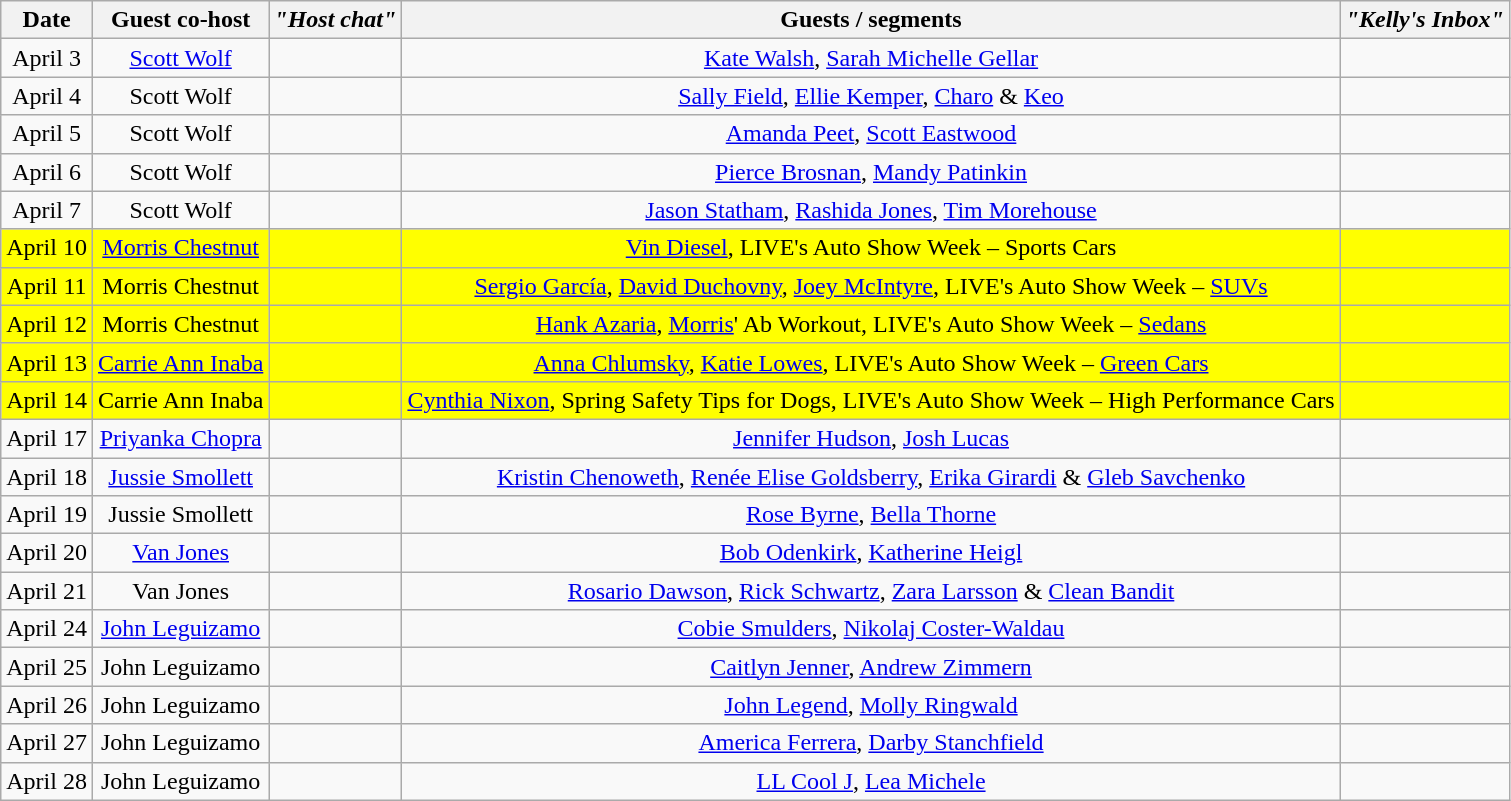<table class="wikitable sortable" style="text-align:center;">
<tr>
<th>Date</th>
<th>Guest co-host</th>
<th><em>"Host chat"</em></th>
<th>Guests / segments</th>
<th><em>"Kelly's Inbox"</em></th>
</tr>
<tr>
<td>April 3</td>
<td><a href='#'>Scott Wolf</a></td>
<td></td>
<td><a href='#'>Kate Walsh</a>, <a href='#'>Sarah Michelle Gellar</a></td>
<td></td>
</tr>
<tr>
<td>April 4</td>
<td>Scott Wolf</td>
<td></td>
<td><a href='#'>Sally Field</a>, <a href='#'>Ellie Kemper</a>, <a href='#'>Charo</a> & <a href='#'>Keo</a></td>
<td></td>
</tr>
<tr>
<td>April 5</td>
<td>Scott Wolf</td>
<td></td>
<td><a href='#'>Amanda Peet</a>, <a href='#'>Scott Eastwood</a></td>
<td></td>
</tr>
<tr>
<td>April 6</td>
<td>Scott Wolf</td>
<td></td>
<td><a href='#'>Pierce Brosnan</a>, <a href='#'>Mandy Patinkin</a></td>
<td></td>
</tr>
<tr>
<td>April 7</td>
<td>Scott Wolf</td>
<td></td>
<td><a href='#'>Jason Statham</a>, <a href='#'>Rashida Jones</a>, <a href='#'>Tim Morehouse</a></td>
<td></td>
</tr>
<tr style="background:yellow;">
<td>April 10</td>
<td><a href='#'>Morris Chestnut</a></td>
<td></td>
<td><a href='#'>Vin Diesel</a>, LIVE's Auto Show Week – Sports Cars</td>
<td></td>
</tr>
<tr style="background:yellow;">
<td>April 11</td>
<td>Morris Chestnut</td>
<td></td>
<td><a href='#'>Sergio García</a>, <a href='#'>David Duchovny</a>, <a href='#'>Joey McIntyre</a>, LIVE's Auto Show Week – <a href='#'>SUVs</a></td>
<td></td>
</tr>
<tr style="background:yellow;">
<td>April 12</td>
<td>Morris Chestnut</td>
<td></td>
<td><a href='#'>Hank Azaria</a>, <a href='#'>Morris</a>' Ab Workout, LIVE's Auto Show Week – <a href='#'>Sedans</a></td>
<td></td>
</tr>
<tr style="background:yellow;">
<td>April 13</td>
<td><a href='#'>Carrie Ann Inaba</a></td>
<td></td>
<td><a href='#'>Anna Chlumsky</a>, <a href='#'>Katie Lowes</a>, LIVE's Auto Show Week – <a href='#'>Green Cars</a></td>
<td></td>
</tr>
<tr style="background:yellow;">
<td>April 14</td>
<td>Carrie Ann Inaba</td>
<td></td>
<td><a href='#'>Cynthia Nixon</a>, Spring Safety Tips for Dogs, LIVE's Auto Show Week – High Performance Cars</td>
<td></td>
</tr>
<tr>
<td>April 17</td>
<td><a href='#'>Priyanka Chopra</a></td>
<td></td>
<td><a href='#'>Jennifer Hudson</a>, <a href='#'>Josh Lucas</a></td>
<td></td>
</tr>
<tr>
<td>April 18</td>
<td><a href='#'>Jussie Smollett</a></td>
<td></td>
<td><a href='#'>Kristin Chenoweth</a>, <a href='#'>Renée Elise Goldsberry</a>, <a href='#'>Erika Girardi</a> & <a href='#'>Gleb Savchenko</a></td>
<td></td>
</tr>
<tr>
<td>April 19</td>
<td>Jussie Smollett</td>
<td></td>
<td><a href='#'>Rose Byrne</a>, <a href='#'>Bella Thorne</a></td>
<td></td>
</tr>
<tr>
<td>April 20</td>
<td><a href='#'>Van Jones</a></td>
<td></td>
<td><a href='#'>Bob Odenkirk</a>, <a href='#'>Katherine Heigl</a></td>
<td></td>
</tr>
<tr>
<td>April 21</td>
<td>Van Jones</td>
<td></td>
<td><a href='#'>Rosario Dawson</a>, <a href='#'>Rick Schwartz</a>, <a href='#'>Zara Larsson</a> & <a href='#'>Clean Bandit</a></td>
<td></td>
</tr>
<tr>
<td>April 24</td>
<td><a href='#'>John Leguizamo</a></td>
<td></td>
<td><a href='#'>Cobie Smulders</a>, <a href='#'>Nikolaj Coster-Waldau</a></td>
<td></td>
</tr>
<tr>
<td>April 25</td>
<td>John Leguizamo</td>
<td></td>
<td><a href='#'>Caitlyn Jenner</a>, <a href='#'>Andrew Zimmern</a></td>
<td></td>
</tr>
<tr>
<td>April 26</td>
<td>John Leguizamo</td>
<td></td>
<td><a href='#'>John Legend</a>, <a href='#'>Molly Ringwald</a></td>
<td></td>
</tr>
<tr>
<td>April 27</td>
<td>John Leguizamo</td>
<td></td>
<td><a href='#'>America Ferrera</a>, <a href='#'>Darby Stanchfield</a></td>
<td></td>
</tr>
<tr>
<td>April 28</td>
<td>John Leguizamo</td>
<td></td>
<td><a href='#'>LL Cool J</a>, <a href='#'>Lea Michele</a></td>
<td></td>
</tr>
</table>
